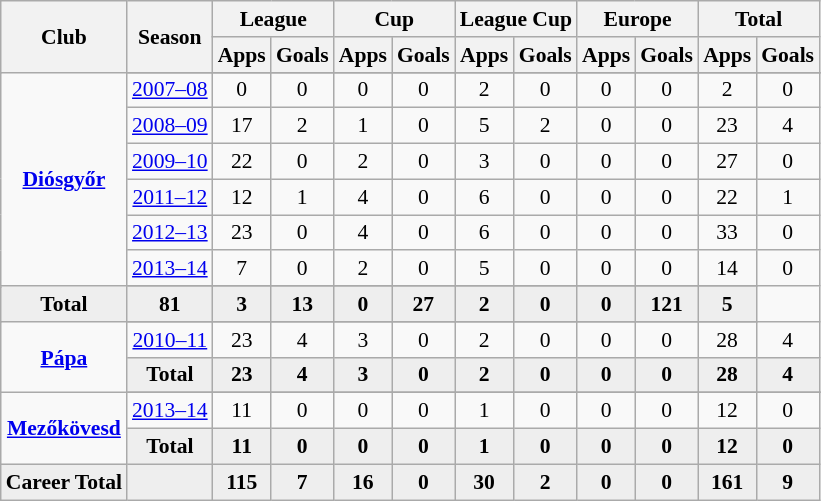<table class="wikitable" style="font-size:90%; text-align: center;">
<tr>
<th rowspan="2">Club</th>
<th rowspan="2">Season</th>
<th colspan="2">League</th>
<th colspan="2">Cup</th>
<th colspan="2">League Cup</th>
<th colspan="2">Europe</th>
<th colspan="2">Total</th>
</tr>
<tr>
<th>Apps</th>
<th>Goals</th>
<th>Apps</th>
<th>Goals</th>
<th>Apps</th>
<th>Goals</th>
<th>Apps</th>
<th>Goals</th>
<th>Apps</th>
<th>Goals</th>
</tr>
<tr ||-||-||-|->
<td rowspan="8" valign="center"><strong><a href='#'>Diósgyőr</a></strong></td>
</tr>
<tr>
<td><a href='#'>2007–08</a></td>
<td>0</td>
<td>0</td>
<td>0</td>
<td>0</td>
<td>2</td>
<td>0</td>
<td>0</td>
<td>0</td>
<td>2</td>
<td>0</td>
</tr>
<tr>
<td><a href='#'>2008–09</a></td>
<td>17</td>
<td>2</td>
<td>1</td>
<td>0</td>
<td>5</td>
<td>2</td>
<td>0</td>
<td>0</td>
<td>23</td>
<td>4</td>
</tr>
<tr>
<td><a href='#'>2009–10</a></td>
<td>22</td>
<td>0</td>
<td>2</td>
<td>0</td>
<td>3</td>
<td>0</td>
<td>0</td>
<td>0</td>
<td>27</td>
<td>0</td>
</tr>
<tr>
<td><a href='#'>2011–12</a></td>
<td>12</td>
<td>1</td>
<td>4</td>
<td>0</td>
<td>6</td>
<td>0</td>
<td>0</td>
<td>0</td>
<td>22</td>
<td>1</td>
</tr>
<tr>
<td><a href='#'>2012–13</a></td>
<td>23</td>
<td>0</td>
<td>4</td>
<td>0</td>
<td>6</td>
<td>0</td>
<td>0</td>
<td>0</td>
<td>33</td>
<td>0</td>
</tr>
<tr>
<td><a href='#'>2013–14</a></td>
<td>7</td>
<td>0</td>
<td>2</td>
<td>0</td>
<td>5</td>
<td>0</td>
<td>0</td>
<td>0</td>
<td>14</td>
<td>0</td>
</tr>
<tr>
</tr>
<tr style="font-weight:bold; background-color:#eeeeee;">
<td>Total</td>
<td>81</td>
<td>3</td>
<td>13</td>
<td>0</td>
<td>27</td>
<td>2</td>
<td>0</td>
<td>0</td>
<td>121</td>
<td>5</td>
</tr>
<tr>
<td rowspan="3" valign="center"><strong><a href='#'>Pápa</a></strong></td>
</tr>
<tr>
<td><a href='#'>2010–11</a></td>
<td>23</td>
<td>4</td>
<td>3</td>
<td>0</td>
<td>2</td>
<td>0</td>
<td>0</td>
<td>0</td>
<td>28</td>
<td>4</td>
</tr>
<tr style="font-weight:bold; background-color:#eeeeee;">
<td>Total</td>
<td>23</td>
<td>4</td>
<td>3</td>
<td>0</td>
<td>2</td>
<td>0</td>
<td>0</td>
<td>0</td>
<td>28</td>
<td>4</td>
</tr>
<tr>
<td rowspan="3" valign="center"><strong><a href='#'>Mezőkövesd</a></strong></td>
</tr>
<tr>
<td><a href='#'>2013–14</a></td>
<td>11</td>
<td>0</td>
<td>0</td>
<td>0</td>
<td>1</td>
<td>0</td>
<td>0</td>
<td>0</td>
<td>12</td>
<td>0</td>
</tr>
<tr style="font-weight:bold; background-color:#eeeeee;">
<td>Total</td>
<td>11</td>
<td>0</td>
<td>0</td>
<td>0</td>
<td>1</td>
<td>0</td>
<td>0</td>
<td>0</td>
<td>12</td>
<td>0</td>
</tr>
<tr style="font-weight:bold; background-color:#eeeeee;">
<td rowspan="2" valign="top"><strong>Career Total</strong></td>
<td></td>
<td><strong>115</strong></td>
<td><strong>7</strong></td>
<td><strong>16</strong></td>
<td><strong>0</strong></td>
<td><strong>30</strong></td>
<td><strong>2</strong></td>
<td><strong>0</strong></td>
<td><strong>0</strong></td>
<td><strong>161</strong></td>
<td><strong>9</strong></td>
</tr>
</table>
